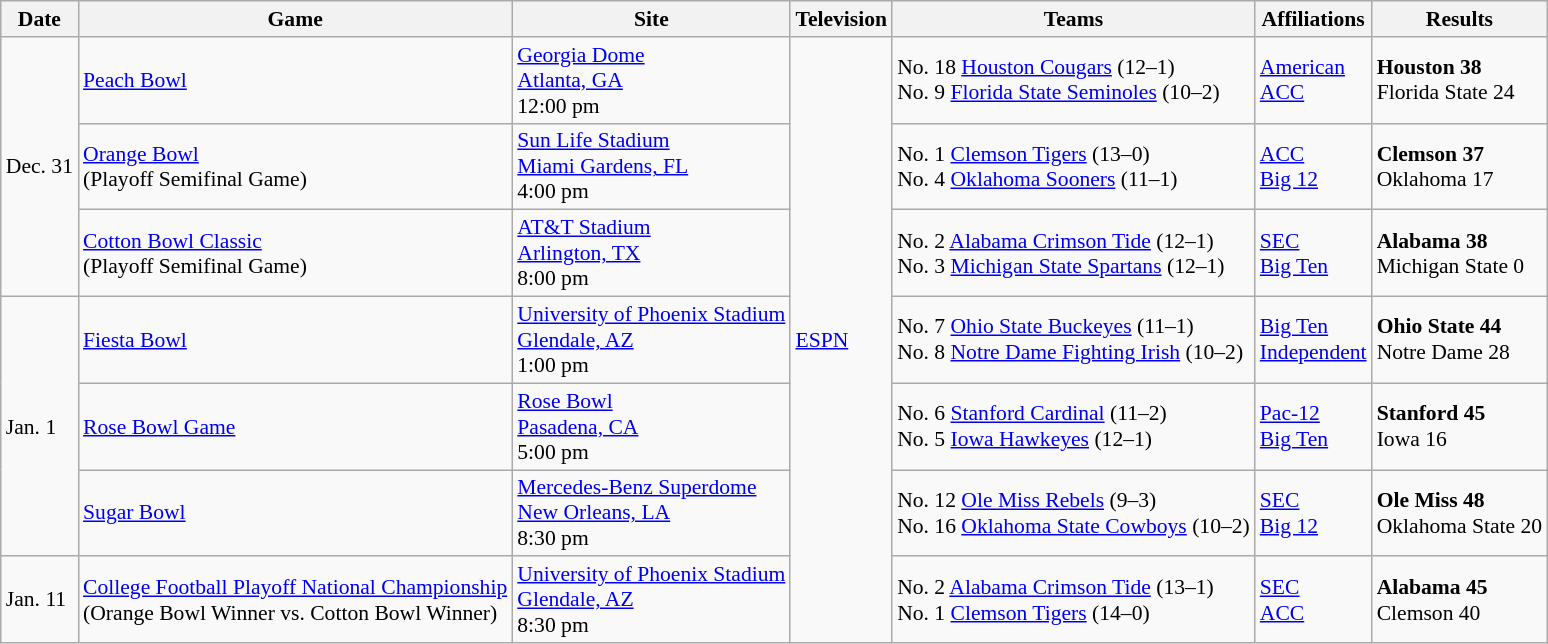<table class="wikitable" style="font-size:90%;">
<tr>
<th>Date</th>
<th>Game</th>
<th>Site</th>
<th>Television</th>
<th>Teams</th>
<th>Affiliations</th>
<th>Results</th>
</tr>
<tr>
<td rowspan=3 style=white-space:nowrap>Dec. 31</td>
<td><a href='#'>Peach Bowl</a></td>
<td><a href='#'>Georgia Dome</a><br><a href='#'>Atlanta, GA</a><br>12:00 pm</td>
<td rowspan=7><a href='#'>ESPN</a></td>
<td>No. 18 <a href='#'>Houston Cougars</a> (12–1)<br> No. 9 <a href='#'>Florida State Seminoles</a> (10–2)</td>
<td><a href='#'>American</a><br><a href='#'>ACC</a></td>
<td><strong>Houston 38</strong><br>Florida State 24</td>
</tr>
<tr>
<td><a href='#'>Orange Bowl</a><br>(Playoff Semifinal Game)</td>
<td><a href='#'>Sun Life Stadium</a><br><a href='#'>Miami Gardens, FL</a><br>4:00 pm</td>
<td>No. 1 <a href='#'>Clemson Tigers</a> (13–0)<br>No. 4 <a href='#'>Oklahoma Sooners</a> (11–1)</td>
<td><a href='#'>ACC</a><br><a href='#'>Big 12</a></td>
<td><strong>Clemson 37  </strong><br>Oklahoma 17</td>
</tr>
<tr>
<td><a href='#'>Cotton Bowl Classic</a><br>(Playoff Semifinal Game)</td>
<td><a href='#'>AT&T Stadium</a><br><a href='#'>Arlington, TX</a><br>8:00 pm</td>
<td>No. 2 <a href='#'>Alabama Crimson Tide</a> (12–1)<br>No. 3 <a href='#'>Michigan State Spartans</a> (12–1)</td>
<td><a href='#'>SEC</a><br><a href='#'>Big Ten</a></td>
<td><strong>Alabama 38  </strong><br>Michigan State 0</td>
</tr>
<tr>
<td rowspan=3 style=white-space:nowrap>Jan. 1</td>
<td><a href='#'>Fiesta Bowl</a></td>
<td><a href='#'>University of Phoenix Stadium</a><br><a href='#'>Glendale, AZ</a><br>1:00 pm</td>
<td>No. 7 <a href='#'>Ohio State Buckeyes</a> (11–1) <br> No. 8 <a href='#'>Notre Dame Fighting Irish</a> (10–2)</td>
<td><a href='#'>Big Ten</a><br><a href='#'>Independent</a></td>
<td><strong>Ohio State 44</strong> <br>Notre Dame 28</td>
</tr>
<tr>
<td><a href='#'>Rose Bowl Game</a></td>
<td><a href='#'>Rose Bowl</a><br><a href='#'>Pasadena, CA</a><br>5:00 pm</td>
<td>No. 6 <a href='#'>Stanford Cardinal</a> (11–2)<br>No. 5 <a href='#'>Iowa Hawkeyes</a> (12–1)</td>
<td><a href='#'>Pac-12</a><br><a href='#'>Big Ten</a></td>
<td><strong>Stanford 45</strong><br>Iowa 16</td>
</tr>
<tr>
<td><a href='#'>Sugar Bowl</a></td>
<td><a href='#'>Mercedes-Benz Superdome</a><br><a href='#'>New Orleans, LA</a><br>8:30 pm</td>
<td>No. 12 <a href='#'>Ole Miss Rebels</a> (9–3)<br>No. 16 <a href='#'>Oklahoma State Cowboys</a> (10–2)</td>
<td><a href='#'>SEC</a><br><a href='#'>Big 12</a></td>
<td><strong>Ole Miss 48</strong><br>Oklahoma State 20</td>
</tr>
<tr>
<td style="white-space:nowrap;">Jan. 11</td>
<td><a href='#'>College Football Playoff National Championship</a><br>(Orange Bowl Winner vs. Cotton Bowl Winner)</td>
<td><a href='#'>University of Phoenix Stadium</a> <br><a href='#'>Glendale, AZ</a><br>8:30 pm</td>
<td>No. 2 <a href='#'>Alabama Crimson Tide</a> (13–1)<br>No. 1 <a href='#'>Clemson Tigers</a> (14–0)</td>
<td><a href='#'>SEC</a><br><a href='#'>ACC</a></td>
<td><strong>Alabama 45</strong><br>Clemson 40</td>
</tr>
</table>
